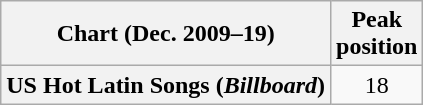<table class="wikitable sortable plainrowheaders" style="text-align:center">
<tr>
<th scope="col">Chart (Dec. 2009–19)</th>
<th scope="col">Peak<br> position</th>
</tr>
<tr>
<th scope="row">US Hot Latin Songs (<em>Billboard</em>)</th>
<td>18</td>
</tr>
</table>
